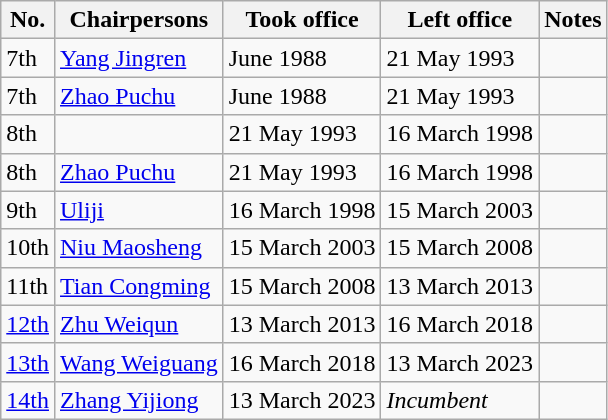<table class="wikitable">
<tr>
<th>No.</th>
<th>Chairpersons</th>
<th>Took office</th>
<th>Left office</th>
<th>Notes</th>
</tr>
<tr>
<td>7th</td>
<td><a href='#'>Yang Jingren</a></td>
<td>June 1988</td>
<td>21 May 1993</td>
<td></td>
</tr>
<tr>
<td>7th</td>
<td><a href='#'>Zhao Puchu</a></td>
<td>June 1988</td>
<td>21 May 1993</td>
<td></td>
</tr>
<tr>
<td>8th</td>
<td></td>
<td>21 May 1993</td>
<td>16 March 1998</td>
<td></td>
</tr>
<tr>
<td>8th</td>
<td><a href='#'>Zhao Puchu</a></td>
<td>21 May 1993</td>
<td>16 March 1998</td>
<td></td>
</tr>
<tr>
<td>9th</td>
<td><a href='#'>Uliji</a></td>
<td>16 March 1998</td>
<td>15 March 2003</td>
<td></td>
</tr>
<tr>
<td>10th</td>
<td><a href='#'>Niu Maosheng</a></td>
<td>15 March 2003</td>
<td>15 March 2008</td>
<td></td>
</tr>
<tr>
<td>11th</td>
<td><a href='#'>Tian Congming</a></td>
<td>15 March 2008</td>
<td>13 March 2013</td>
<td></td>
</tr>
<tr>
<td><a href='#'>12th</a></td>
<td><a href='#'>Zhu Weiqun</a></td>
<td>13 March 2013</td>
<td>16 March 2018</td>
<td></td>
</tr>
<tr>
<td><a href='#'>13th</a></td>
<td><a href='#'>Wang Weiguang</a></td>
<td>16 March 2018</td>
<td>13 March 2023</td>
<td></td>
</tr>
<tr>
<td><a href='#'>14th</a></td>
<td><a href='#'>Zhang Yijiong</a></td>
<td>13 March 2023</td>
<td><em>Incumbent</em></td>
<td></td>
</tr>
</table>
